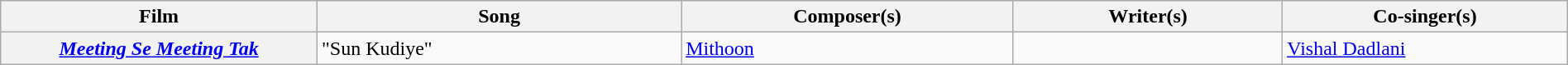<table class="wikitable plainrowheaders" width="100%" textcolor:#000;">
<tr>
<th scope="col" width=20%><strong>Film</strong></th>
<th scope="col" width=23%><strong>Song</strong></th>
<th scope="col" width=21%><strong>Composer(s)</strong></th>
<th scope="col" width=17%><strong>Writer(s)</strong></th>
<th scope="col" width=18%><strong>Co-singer(s)</strong></th>
</tr>
<tr>
<th scope="row"><em><a href='#'>Meeting Se Meeting Tak</a></em></th>
<td>"Sun Kudiye"</td>
<td><a href='#'>Mithoon</a></td>
<td></td>
<td><a href='#'>Vishal Dadlani</a></td>
</tr>
</table>
